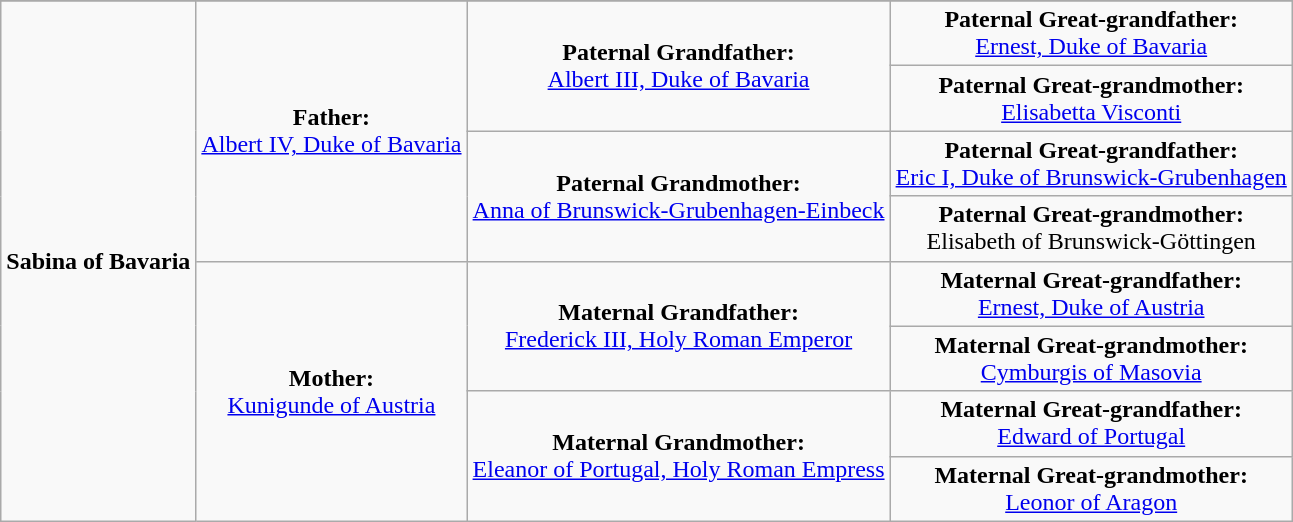<table class="wikitable">
<tr>
</tr>
<tr>
<td rowspan="8" align="center"><strong>Sabina of Bavaria</strong></td>
<td rowspan="4" align="center"><strong>Father:</strong><br><a href='#'>Albert IV, Duke of Bavaria</a></td>
<td rowspan="2" align="center"><strong>Paternal Grandfather:</strong><br><a href='#'>Albert III, Duke of Bavaria</a></td>
<td align="center"><strong>Paternal Great-grandfather:</strong><br><a href='#'>Ernest, Duke of Bavaria</a></td>
</tr>
<tr>
<td align="center"><strong>Paternal Great-grandmother:</strong><br><a href='#'>Elisabetta Visconti</a></td>
</tr>
<tr>
<td rowspan="2" align="center"><strong>Paternal Grandmother:</strong><br><a href='#'>Anna of Brunswick-Grubenhagen-Einbeck</a></td>
<td align="center"><strong>Paternal Great-grandfather:</strong><br><a href='#'>Eric I, Duke of Brunswick-Grubenhagen</a></td>
</tr>
<tr>
<td align="center"><strong>Paternal Great-grandmother:</strong><br>Elisabeth of Brunswick-Göttingen</td>
</tr>
<tr>
<td rowspan="4" align="center"><strong>Mother:</strong><br><a href='#'>Kunigunde of Austria</a></td>
<td rowspan="2" align="center"><strong>Maternal Grandfather:</strong><br><a href='#'>Frederick III, Holy Roman Emperor</a></td>
<td align="center"><strong>Maternal Great-grandfather:</strong><br><a href='#'>Ernest, Duke of Austria</a></td>
</tr>
<tr>
<td align="center"><strong>Maternal Great-grandmother:</strong><br><a href='#'>Cymburgis of Masovia</a></td>
</tr>
<tr>
<td rowspan="2" align="center"><strong>Maternal Grandmother:</strong><br><a href='#'>Eleanor of Portugal, Holy Roman Empress</a></td>
<td align="center"><strong>Maternal Great-grandfather:</strong><br><a href='#'>Edward of Portugal</a></td>
</tr>
<tr>
<td align="center"><strong>Maternal Great-grandmother:</strong><br><a href='#'>Leonor of Aragon</a></td>
</tr>
</table>
